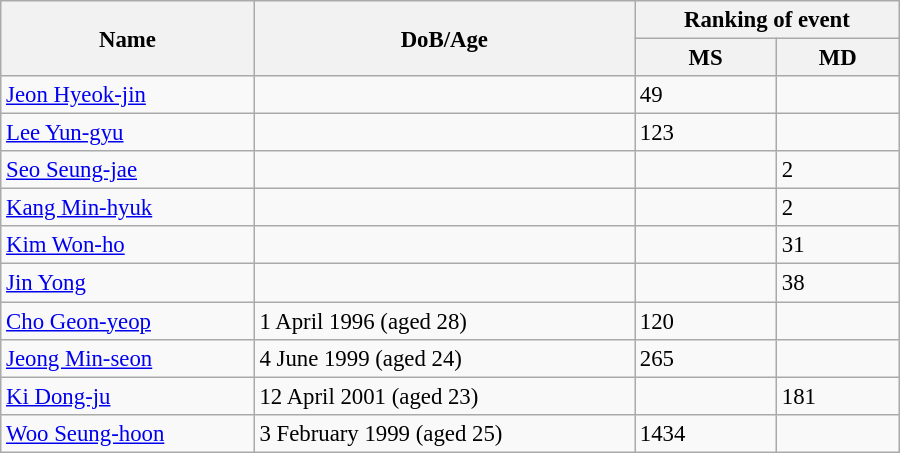<table class="wikitable"  style="width:600px; font-size:95%;">
<tr>
<th align="left" rowspan="2">Name</th>
<th align="left" rowspan="2">DoB/Age</th>
<th align="center" colspan="2">Ranking of event</th>
</tr>
<tr>
<th align="center">MS</th>
<th align="center">MD</th>
</tr>
<tr>
<td align="left"><a href='#'>Jeon Hyeok-jin</a></td>
<td align="left"></td>
<td>49</td>
<td></td>
</tr>
<tr>
<td align="left"><a href='#'>Lee Yun-gyu</a></td>
<td align="left"></td>
<td>123</td>
<td></td>
</tr>
<tr>
<td align="left"><a href='#'>Seo Seung-jae</a></td>
<td align="left"></td>
<td></td>
<td>2</td>
</tr>
<tr>
<td align="left"><a href='#'>Kang Min-hyuk</a></td>
<td align="left"></td>
<td></td>
<td>2</td>
</tr>
<tr>
<td align="left"><a href='#'>Kim Won-ho</a></td>
<td align="left"></td>
<td></td>
<td>31</td>
</tr>
<tr>
<td align="left"><a href='#'>Jin Yong</a></td>
<td align="left"></td>
<td></td>
<td>38</td>
</tr>
<tr>
<td><a href='#'>Cho Geon-yeop</a></td>
<td>1 April 1996 (aged 28)</td>
<td>120</td>
<td></td>
</tr>
<tr>
<td><a href='#'>Jeong Min-seon</a></td>
<td>4 June 1999 (aged 24)</td>
<td>265</td>
<td></td>
</tr>
<tr>
<td><a href='#'>Ki Dong-ju</a></td>
<td>12 April 2001 (aged 23)</td>
<td></td>
<td>181</td>
</tr>
<tr>
<td><a href='#'>Woo Seung-hoon</a></td>
<td>3 February 1999 (aged 25)</td>
<td>1434</td>
<td></td>
</tr>
</table>
